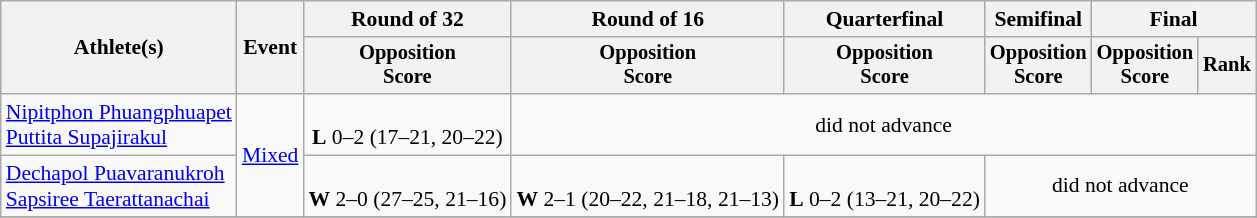<table class="wikitable" style="font-size:90%">
<tr>
<th rowspan=2>Athlete(s)</th>
<th rowspan=2>Event</th>
<th>Round of 32</th>
<th>Round of 16</th>
<th>Quarterfinal</th>
<th>Semifinal</th>
<th colspan=2>Final</th>
</tr>
<tr style="font-size:95%">
<th>Opposition<br>Score</th>
<th>Opposition<br>Score</th>
<th>Opposition<br>Score</th>
<th>Opposition<br>Score</th>
<th>Opposition<br>Score</th>
<th>Rank</th>
</tr>
<tr align=center>
<td align=left><a href='#'>Nipitphon Phuangphuapet</a><br><a href='#'>Puttita Supajirakul</a></td>
<td align=left rowspan="2"><a href='#'>Mixed</a></td>
<td> <br> <strong>L</strong> 0–2 (17–21, 20–22)</td>
<td colspan=5>did not advance</td>
</tr>
<tr align=center>
<td align=left><a href='#'>Dechapol Puavaranukroh</a><br><a href='#'>Sapsiree Taerattanachai</a></td>
<td> <br> <strong>W</strong> 2–0 (27–25, 21–16)</td>
<td> <br> <strong>W</strong> 2–1 (20–22, 21–18, 21–13)</td>
<td> <br> <strong>L</strong> 0–2 (13–21, 20–22)</td>
<td colspan=3>did not advance</td>
</tr>
<tr>
</tr>
</table>
